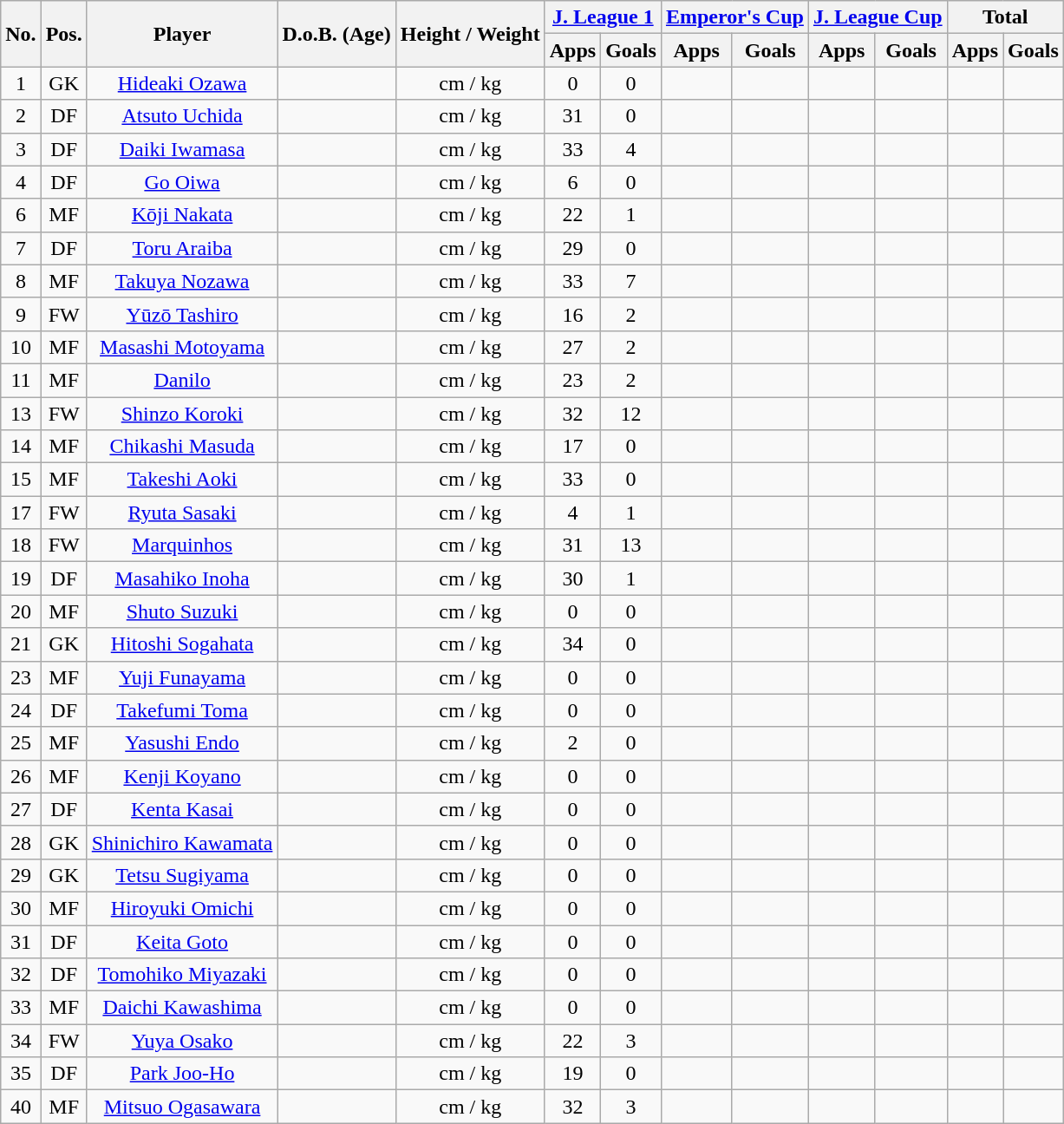<table class="wikitable" style="text-align:center;">
<tr>
<th rowspan="2">No.</th>
<th rowspan="2">Pos.</th>
<th rowspan="2">Player</th>
<th rowspan="2">D.o.B. (Age)</th>
<th rowspan="2">Height / Weight</th>
<th colspan="2"><a href='#'>J. League 1</a></th>
<th colspan="2"><a href='#'>Emperor's Cup</a></th>
<th colspan="2"><a href='#'>J. League Cup</a></th>
<th colspan="2">Total</th>
</tr>
<tr>
<th>Apps</th>
<th>Goals</th>
<th>Apps</th>
<th>Goals</th>
<th>Apps</th>
<th>Goals</th>
<th>Apps</th>
<th>Goals</th>
</tr>
<tr>
<td>1</td>
<td>GK</td>
<td><a href='#'>Hideaki Ozawa</a></td>
<td></td>
<td>cm / kg</td>
<td>0</td>
<td>0</td>
<td></td>
<td></td>
<td></td>
<td></td>
<td></td>
<td></td>
</tr>
<tr>
<td>2</td>
<td>DF</td>
<td><a href='#'>Atsuto Uchida</a></td>
<td></td>
<td>cm / kg</td>
<td>31</td>
<td>0</td>
<td></td>
<td></td>
<td></td>
<td></td>
<td></td>
<td></td>
</tr>
<tr>
<td>3</td>
<td>DF</td>
<td><a href='#'>Daiki Iwamasa</a></td>
<td></td>
<td>cm / kg</td>
<td>33</td>
<td>4</td>
<td></td>
<td></td>
<td></td>
<td></td>
<td></td>
<td></td>
</tr>
<tr>
<td>4</td>
<td>DF</td>
<td><a href='#'>Go Oiwa</a></td>
<td></td>
<td>cm / kg</td>
<td>6</td>
<td>0</td>
<td></td>
<td></td>
<td></td>
<td></td>
<td></td>
<td></td>
</tr>
<tr>
<td>6</td>
<td>MF</td>
<td><a href='#'>Kōji Nakata</a></td>
<td></td>
<td>cm / kg</td>
<td>22</td>
<td>1</td>
<td></td>
<td></td>
<td></td>
<td></td>
<td></td>
<td></td>
</tr>
<tr>
<td>7</td>
<td>DF</td>
<td><a href='#'>Toru Araiba</a></td>
<td></td>
<td>cm / kg</td>
<td>29</td>
<td>0</td>
<td></td>
<td></td>
<td></td>
<td></td>
<td></td>
<td></td>
</tr>
<tr>
<td>8</td>
<td>MF</td>
<td><a href='#'>Takuya Nozawa</a></td>
<td></td>
<td>cm / kg</td>
<td>33</td>
<td>7</td>
<td></td>
<td></td>
<td></td>
<td></td>
<td></td>
<td></td>
</tr>
<tr>
<td>9</td>
<td>FW</td>
<td><a href='#'>Yūzō Tashiro</a></td>
<td></td>
<td>cm / kg</td>
<td>16</td>
<td>2</td>
<td></td>
<td></td>
<td></td>
<td></td>
<td></td>
<td></td>
</tr>
<tr>
<td>10</td>
<td>MF</td>
<td><a href='#'>Masashi Motoyama</a></td>
<td></td>
<td>cm / kg</td>
<td>27</td>
<td>2</td>
<td></td>
<td></td>
<td></td>
<td></td>
<td></td>
<td></td>
</tr>
<tr>
<td>11</td>
<td>MF</td>
<td><a href='#'>Danilo</a></td>
<td></td>
<td>cm / kg</td>
<td>23</td>
<td>2</td>
<td></td>
<td></td>
<td></td>
<td></td>
<td></td>
<td></td>
</tr>
<tr>
<td>13</td>
<td>FW</td>
<td><a href='#'>Shinzo Koroki</a></td>
<td></td>
<td>cm / kg</td>
<td>32</td>
<td>12</td>
<td></td>
<td></td>
<td></td>
<td></td>
<td></td>
<td></td>
</tr>
<tr>
<td>14</td>
<td>MF</td>
<td><a href='#'>Chikashi Masuda</a></td>
<td></td>
<td>cm / kg</td>
<td>17</td>
<td>0</td>
<td></td>
<td></td>
<td></td>
<td></td>
<td></td>
<td></td>
</tr>
<tr>
<td>15</td>
<td>MF</td>
<td><a href='#'>Takeshi Aoki</a></td>
<td></td>
<td>cm / kg</td>
<td>33</td>
<td>0</td>
<td></td>
<td></td>
<td></td>
<td></td>
<td></td>
<td></td>
</tr>
<tr>
<td>17</td>
<td>FW</td>
<td><a href='#'>Ryuta Sasaki</a></td>
<td></td>
<td>cm / kg</td>
<td>4</td>
<td>1</td>
<td></td>
<td></td>
<td></td>
<td></td>
<td></td>
<td></td>
</tr>
<tr>
<td>18</td>
<td>FW</td>
<td><a href='#'>Marquinhos</a></td>
<td></td>
<td>cm / kg</td>
<td>31</td>
<td>13</td>
<td></td>
<td></td>
<td></td>
<td></td>
<td></td>
<td></td>
</tr>
<tr>
<td>19</td>
<td>DF</td>
<td><a href='#'>Masahiko Inoha</a></td>
<td></td>
<td>cm / kg</td>
<td>30</td>
<td>1</td>
<td></td>
<td></td>
<td></td>
<td></td>
<td></td>
<td></td>
</tr>
<tr>
<td>20</td>
<td>MF</td>
<td><a href='#'>Shuto Suzuki</a></td>
<td></td>
<td>cm / kg</td>
<td>0</td>
<td>0</td>
<td></td>
<td></td>
<td></td>
<td></td>
<td></td>
<td></td>
</tr>
<tr>
<td>21</td>
<td>GK</td>
<td><a href='#'>Hitoshi Sogahata</a></td>
<td></td>
<td>cm / kg</td>
<td>34</td>
<td>0</td>
<td></td>
<td></td>
<td></td>
<td></td>
<td></td>
<td></td>
</tr>
<tr>
<td>23</td>
<td>MF</td>
<td><a href='#'>Yuji Funayama</a></td>
<td></td>
<td>cm / kg</td>
<td>0</td>
<td>0</td>
<td></td>
<td></td>
<td></td>
<td></td>
<td></td>
<td></td>
</tr>
<tr>
<td>24</td>
<td>DF</td>
<td><a href='#'>Takefumi Toma</a></td>
<td></td>
<td>cm / kg</td>
<td>0</td>
<td>0</td>
<td></td>
<td></td>
<td></td>
<td></td>
<td></td>
<td></td>
</tr>
<tr>
<td>25</td>
<td>MF</td>
<td><a href='#'>Yasushi Endo</a></td>
<td></td>
<td>cm / kg</td>
<td>2</td>
<td>0</td>
<td></td>
<td></td>
<td></td>
<td></td>
<td></td>
<td></td>
</tr>
<tr>
<td>26</td>
<td>MF</td>
<td><a href='#'>Kenji Koyano</a></td>
<td></td>
<td>cm / kg</td>
<td>0</td>
<td>0</td>
<td></td>
<td></td>
<td></td>
<td></td>
<td></td>
<td></td>
</tr>
<tr>
<td>27</td>
<td>DF</td>
<td><a href='#'>Kenta Kasai</a></td>
<td></td>
<td>cm / kg</td>
<td>0</td>
<td>0</td>
<td></td>
<td></td>
<td></td>
<td></td>
<td></td>
<td></td>
</tr>
<tr>
<td>28</td>
<td>GK</td>
<td><a href='#'>Shinichiro Kawamata</a></td>
<td></td>
<td>cm / kg</td>
<td>0</td>
<td>0</td>
<td></td>
<td></td>
<td></td>
<td></td>
<td></td>
<td></td>
</tr>
<tr>
<td>29</td>
<td>GK</td>
<td><a href='#'>Tetsu Sugiyama</a></td>
<td></td>
<td>cm / kg</td>
<td>0</td>
<td>0</td>
<td></td>
<td></td>
<td></td>
<td></td>
<td></td>
<td></td>
</tr>
<tr>
<td>30</td>
<td>MF</td>
<td><a href='#'>Hiroyuki Omichi</a></td>
<td></td>
<td>cm / kg</td>
<td>0</td>
<td>0</td>
<td></td>
<td></td>
<td></td>
<td></td>
<td></td>
<td></td>
</tr>
<tr>
<td>31</td>
<td>DF</td>
<td><a href='#'>Keita Goto</a></td>
<td></td>
<td>cm / kg</td>
<td>0</td>
<td>0</td>
<td></td>
<td></td>
<td></td>
<td></td>
<td></td>
<td></td>
</tr>
<tr>
<td>32</td>
<td>DF</td>
<td><a href='#'>Tomohiko Miyazaki</a></td>
<td></td>
<td>cm / kg</td>
<td>0</td>
<td>0</td>
<td></td>
<td></td>
<td></td>
<td></td>
<td></td>
<td></td>
</tr>
<tr>
<td>33</td>
<td>MF</td>
<td><a href='#'>Daichi Kawashima</a></td>
<td></td>
<td>cm / kg</td>
<td>0</td>
<td>0</td>
<td></td>
<td></td>
<td></td>
<td></td>
<td></td>
<td></td>
</tr>
<tr>
<td>34</td>
<td>FW</td>
<td><a href='#'>Yuya Osako</a></td>
<td></td>
<td>cm / kg</td>
<td>22</td>
<td>3</td>
<td></td>
<td></td>
<td></td>
<td></td>
<td></td>
<td></td>
</tr>
<tr>
<td>35</td>
<td>DF</td>
<td><a href='#'>Park Joo-Ho</a></td>
<td></td>
<td>cm / kg</td>
<td>19</td>
<td>0</td>
<td></td>
<td></td>
<td></td>
<td></td>
<td></td>
<td></td>
</tr>
<tr>
<td>40</td>
<td>MF</td>
<td><a href='#'>Mitsuo Ogasawara</a></td>
<td></td>
<td>cm / kg</td>
<td>32</td>
<td>3</td>
<td></td>
<td></td>
<td></td>
<td></td>
<td></td>
<td></td>
</tr>
</table>
